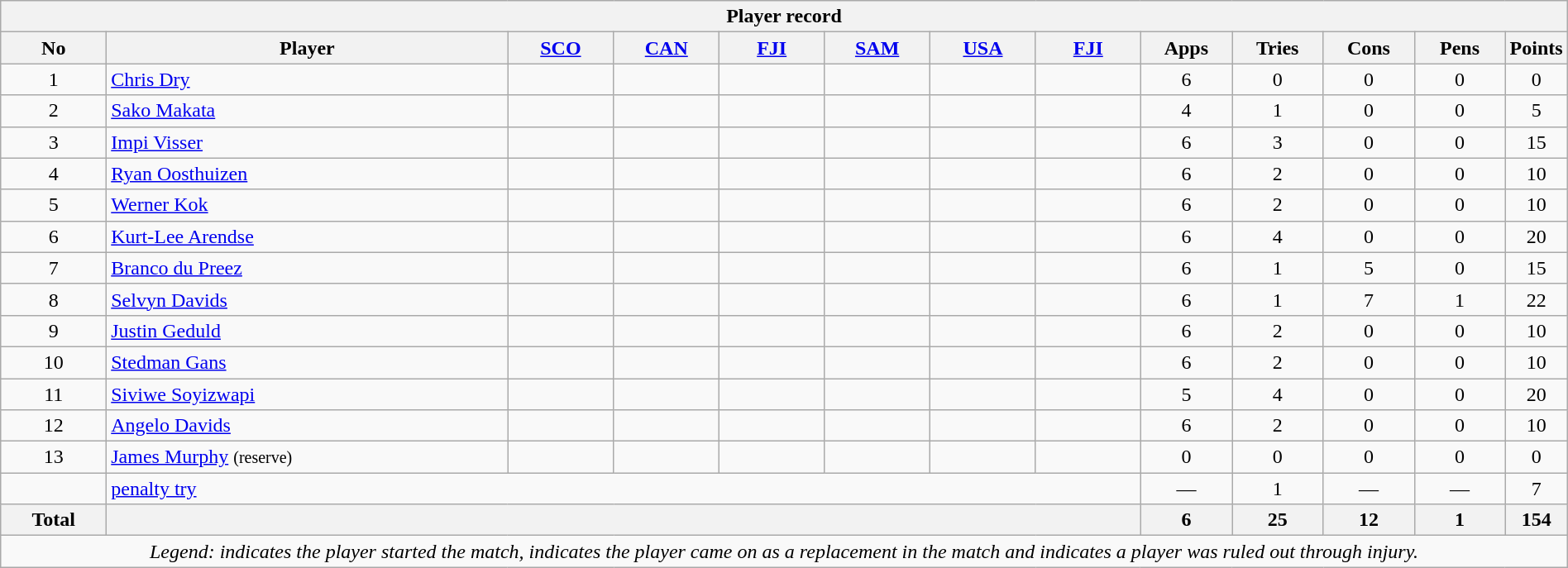<table class="wikitable" style="text-align:center; width:100%">
<tr>
<th colspan="100%">Player record</th>
</tr>
<tr>
<th style="width:7%;">No</th>
<th style="width:27%;">Player</th>
<th style="width:7%;"><a href='#'>SCO</a></th>
<th style="width:7%;"><a href='#'>CAN</a></th>
<th style="width:7%;"><a href='#'>FJI</a></th>
<th style="width:7%;"><a href='#'>SAM</a></th>
<th style="width:7%;"><a href='#'>USA</a></th>
<th style="width:7%;"><a href='#'>FJI</a></th>
<th style="width:6%;">Apps</th>
<th style="width:6%;">Tries</th>
<th style="width:6%;">Cons</th>
<th style="width:6%;">Pens</th>
<th style="width:6%;">Points</th>
</tr>
<tr>
<td>1</td>
<td style="text-align:left;"><a href='#'>Chris Dry</a></td>
<td></td>
<td></td>
<td></td>
<td></td>
<td></td>
<td></td>
<td>6</td>
<td>0</td>
<td>0</td>
<td>0</td>
<td>0</td>
</tr>
<tr>
<td>2</td>
<td style="text-align:left;"><a href='#'>Sako Makata</a></td>
<td></td>
<td></td>
<td></td>
<td></td>
<td></td>
<td></td>
<td>4</td>
<td>1</td>
<td>0</td>
<td>0</td>
<td>5</td>
</tr>
<tr>
<td>3</td>
<td style="text-align:left;"><a href='#'>Impi Visser</a></td>
<td></td>
<td></td>
<td></td>
<td></td>
<td></td>
<td></td>
<td>6</td>
<td>3</td>
<td>0</td>
<td>0</td>
<td>15</td>
</tr>
<tr>
<td>4</td>
<td style="text-align:left;"><a href='#'>Ryan Oosthuizen</a></td>
<td></td>
<td></td>
<td></td>
<td></td>
<td></td>
<td></td>
<td>6</td>
<td>2</td>
<td>0</td>
<td>0</td>
<td>10</td>
</tr>
<tr>
<td>5</td>
<td style="text-align:left;"><a href='#'>Werner Kok</a></td>
<td></td>
<td></td>
<td></td>
<td></td>
<td></td>
<td></td>
<td>6</td>
<td>2</td>
<td>0</td>
<td>0</td>
<td>10</td>
</tr>
<tr>
<td>6</td>
<td style="text-align:left;"><a href='#'>Kurt-Lee Arendse</a></td>
<td></td>
<td></td>
<td></td>
<td></td>
<td></td>
<td></td>
<td>6</td>
<td>4</td>
<td>0</td>
<td>0</td>
<td>20</td>
</tr>
<tr>
<td>7</td>
<td style="text-align:left;"><a href='#'>Branco du Preez</a></td>
<td></td>
<td></td>
<td></td>
<td></td>
<td></td>
<td></td>
<td>6</td>
<td>1</td>
<td>5</td>
<td>0</td>
<td>15</td>
</tr>
<tr>
<td>8</td>
<td style="text-align:left;"><a href='#'>Selvyn Davids</a></td>
<td></td>
<td></td>
<td></td>
<td></td>
<td></td>
<td></td>
<td>6</td>
<td>1</td>
<td>7</td>
<td>1</td>
<td>22</td>
</tr>
<tr>
<td>9</td>
<td style="text-align:left;"><a href='#'>Justin Geduld</a></td>
<td></td>
<td></td>
<td></td>
<td></td>
<td></td>
<td></td>
<td>6</td>
<td>2</td>
<td>0</td>
<td>0</td>
<td>10</td>
</tr>
<tr>
<td>10</td>
<td style="text-align:left;"><a href='#'>Stedman Gans</a></td>
<td></td>
<td></td>
<td></td>
<td></td>
<td></td>
<td></td>
<td>6</td>
<td>2</td>
<td>0</td>
<td>0</td>
<td>10</td>
</tr>
<tr>
<td>11</td>
<td style="text-align:left;"><a href='#'>Siviwe Soyizwapi</a></td>
<td></td>
<td></td>
<td></td>
<td></td>
<td></td>
<td></td>
<td>5</td>
<td>4</td>
<td>0</td>
<td>0</td>
<td>20</td>
</tr>
<tr>
<td>12</td>
<td style="text-align:left;"><a href='#'>Angelo Davids</a></td>
<td></td>
<td></td>
<td></td>
<td></td>
<td></td>
<td></td>
<td>6</td>
<td>2</td>
<td>0</td>
<td>0</td>
<td>10</td>
</tr>
<tr>
<td>13</td>
<td style="text-align:left;"><a href='#'>James Murphy</a> <small>(reserve)</small></td>
<td></td>
<td></td>
<td></td>
<td></td>
<td></td>
<td></td>
<td>0</td>
<td>0</td>
<td>0</td>
<td>0</td>
<td>0</td>
</tr>
<tr>
<td></td>
<td colspan="7" style="text-align:left;"><a href='#'>penalty try</a></td>
<td>—</td>
<td>1</td>
<td>—</td>
<td>—</td>
<td>7</td>
</tr>
<tr>
<th>Total</th>
<th colspan="7"></th>
<th>6</th>
<th>25</th>
<th>12</th>
<th>1</th>
<th>154</th>
</tr>
<tr>
<td colspan="100%"><em>Legend: <span></span> indicates the player started the match, <span></span> indicates the player came on as a replacement in the match and  indicates a player was ruled out through injury.</em></td>
</tr>
</table>
